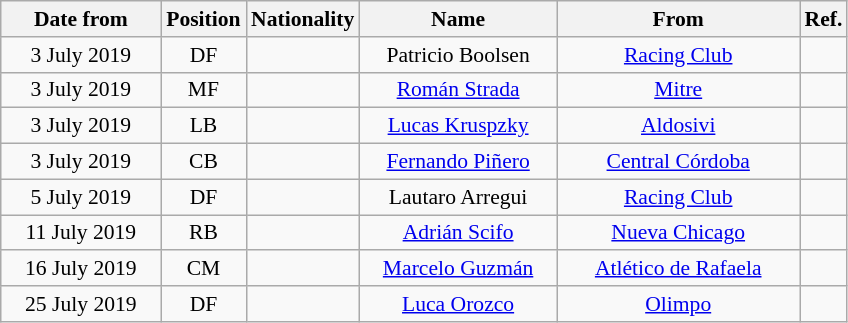<table class="wikitable" style="text-align:center; font-size:90%; ">
<tr>
<th style="background:#; color:#; width:100px;">Date from</th>
<th style="background:#; color:#; width:50px;">Position</th>
<th style="background:#; color:#; width:50px;">Nationality</th>
<th style="background:#; color:#; width:125px;">Name</th>
<th style="background:#; color:#; width:155px;">From</th>
<th style="background:#; color:#; width:25px;">Ref.</th>
</tr>
<tr>
<td>3 July 2019</td>
<td>DF</td>
<td></td>
<td>Patricio Boolsen</td>
<td> <a href='#'>Racing Club</a></td>
<td></td>
</tr>
<tr>
<td>3 July 2019</td>
<td>MF</td>
<td></td>
<td><a href='#'>Román Strada</a></td>
<td> <a href='#'>Mitre</a></td>
<td></td>
</tr>
<tr>
<td>3 July 2019</td>
<td>LB</td>
<td></td>
<td><a href='#'>Lucas Kruspzky</a></td>
<td> <a href='#'>Aldosivi</a></td>
<td></td>
</tr>
<tr>
<td>3 July 2019</td>
<td>CB</td>
<td></td>
<td><a href='#'>Fernando Piñero</a></td>
<td> <a href='#'>Central Córdoba</a></td>
<td></td>
</tr>
<tr>
<td>5 July 2019</td>
<td>DF</td>
<td></td>
<td>Lautaro Arregui</td>
<td> <a href='#'>Racing Club</a></td>
<td></td>
</tr>
<tr>
<td>11 July 2019</td>
<td>RB</td>
<td></td>
<td><a href='#'>Adrián Scifo</a></td>
<td> <a href='#'>Nueva Chicago</a></td>
<td></td>
</tr>
<tr>
<td>16 July 2019</td>
<td>CM</td>
<td></td>
<td><a href='#'>Marcelo Guzmán</a></td>
<td> <a href='#'>Atlético de Rafaela</a></td>
<td></td>
</tr>
<tr>
<td>25 July 2019</td>
<td>DF</td>
<td></td>
<td><a href='#'>Luca Orozco</a></td>
<td> <a href='#'>Olimpo</a></td>
<td></td>
</tr>
</table>
